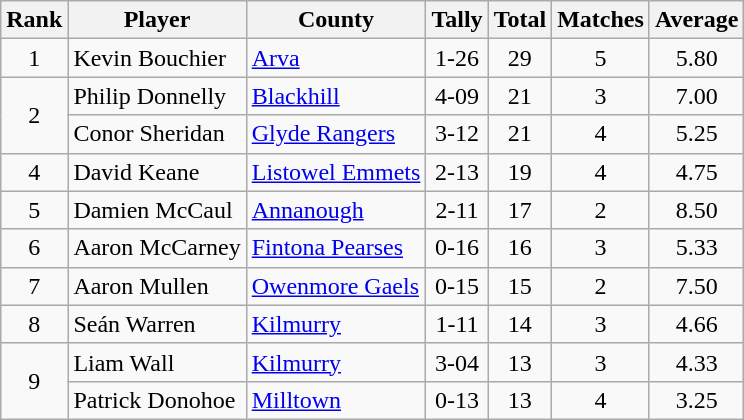<table class="wikitable">
<tr>
<th>Rank</th>
<th>Player</th>
<th>County</th>
<th>Tally</th>
<th>Total</th>
<th>Matches</th>
<th>Average</th>
</tr>
<tr>
<td rowspan=1 align=center>1</td>
<td>Kevin Bouchier</td>
<td><a href='#'>Arva</a></td>
<td align=center>1-26</td>
<td align=center>29</td>
<td align=center>5</td>
<td align=center>5.80</td>
</tr>
<tr>
<td rowspan=2 align=center>2</td>
<td>Philip Donnelly</td>
<td><a href='#'>Blackhill</a></td>
<td align=center>4-09</td>
<td align=center>21</td>
<td align=center>3</td>
<td align=center>7.00</td>
</tr>
<tr>
<td>Conor Sheridan</td>
<td><a href='#'>Glyde Rangers</a></td>
<td align=center>3-12</td>
<td align=center>21</td>
<td align=center>4</td>
<td align=center>5.25</td>
</tr>
<tr>
<td rowspan=1 align=center>4</td>
<td>David Keane</td>
<td><a href='#'>Listowel Emmets</a></td>
<td align=center>2-13</td>
<td align=center>19</td>
<td align=center>4</td>
<td align=center>4.75</td>
</tr>
<tr>
<td rowspan=1 align=center>5</td>
<td>Damien McCaul</td>
<td><a href='#'>Annanough</a></td>
<td align=center>2-11</td>
<td align=center>17</td>
<td align=center>2</td>
<td align=center>8.50</td>
</tr>
<tr>
<td rowspan=1 align=center>6</td>
<td>Aaron McCarney</td>
<td><a href='#'>Fintona Pearses</a></td>
<td align=center>0-16</td>
<td align=center>16</td>
<td align=center>3</td>
<td align=center>5.33</td>
</tr>
<tr>
<td rowspan=1 align=center>7</td>
<td>Aaron Mullen</td>
<td><a href='#'>Owenmore Gaels</a></td>
<td align=center>0-15</td>
<td align=center>15</td>
<td align=center>2</td>
<td align=center>7.50</td>
</tr>
<tr>
<td rowspan=1 align=center>8</td>
<td>Seán Warren</td>
<td><a href='#'>Kilmurry</a></td>
<td align=center>1-11</td>
<td align=center>14</td>
<td align=center>3</td>
<td align=center>4.66</td>
</tr>
<tr>
<td rowspan=2 align=center>9</td>
<td>Liam Wall</td>
<td><a href='#'>Kilmurry</a></td>
<td align=center>3-04</td>
<td align=center>13</td>
<td align=center>3</td>
<td align=center>4.33</td>
</tr>
<tr>
<td>Patrick Donohoe</td>
<td><a href='#'>Milltown</a></td>
<td align=center>0-13</td>
<td align=center>13</td>
<td align=center>4</td>
<td align=center>3.25</td>
</tr>
</table>
